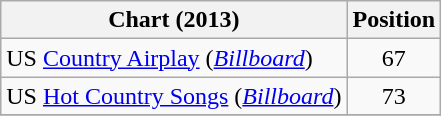<table class="wikitable sortable">
<tr>
<th scope="col">Chart (2013)</th>
<th scope="col">Position</th>
</tr>
<tr>
<td>US <a href='#'>Country Airplay</a> (<em><a href='#'>Billboard</a></em>)</td>
<td align="center">67</td>
</tr>
<tr>
<td>US <a href='#'>Hot Country Songs</a> (<em><a href='#'>Billboard</a></em>)</td>
<td align="center">73</td>
</tr>
<tr>
</tr>
</table>
